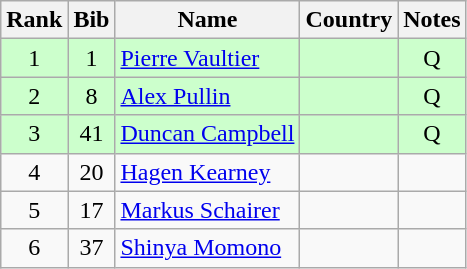<table class="wikitable" style="text-align:center;">
<tr>
<th>Rank</th>
<th>Bib</th>
<th>Name</th>
<th>Country</th>
<th>Notes</th>
</tr>
<tr bgcolor="#ccffcc">
<td>1</td>
<td>1</td>
<td align=left><a href='#'>Pierre Vaultier</a></td>
<td align=left></td>
<td>Q</td>
</tr>
<tr bgcolor="#ccffcc">
<td>2</td>
<td>8</td>
<td align=left><a href='#'>Alex Pullin</a></td>
<td align=left></td>
<td>Q</td>
</tr>
<tr bgcolor="#ccffcc">
<td>3</td>
<td>41</td>
<td align=left><a href='#'>Duncan Campbell</a></td>
<td align=left></td>
<td>Q</td>
</tr>
<tr>
<td>4</td>
<td>20</td>
<td align=left><a href='#'>Hagen Kearney</a></td>
<td align=left></td>
<td></td>
</tr>
<tr>
<td>5</td>
<td>17</td>
<td align=left><a href='#'>Markus Schairer</a></td>
<td align=left></td>
<td></td>
</tr>
<tr>
<td>6</td>
<td>37</td>
<td align=left><a href='#'>Shinya Momono</a></td>
<td align=left></td>
<td></td>
</tr>
</table>
